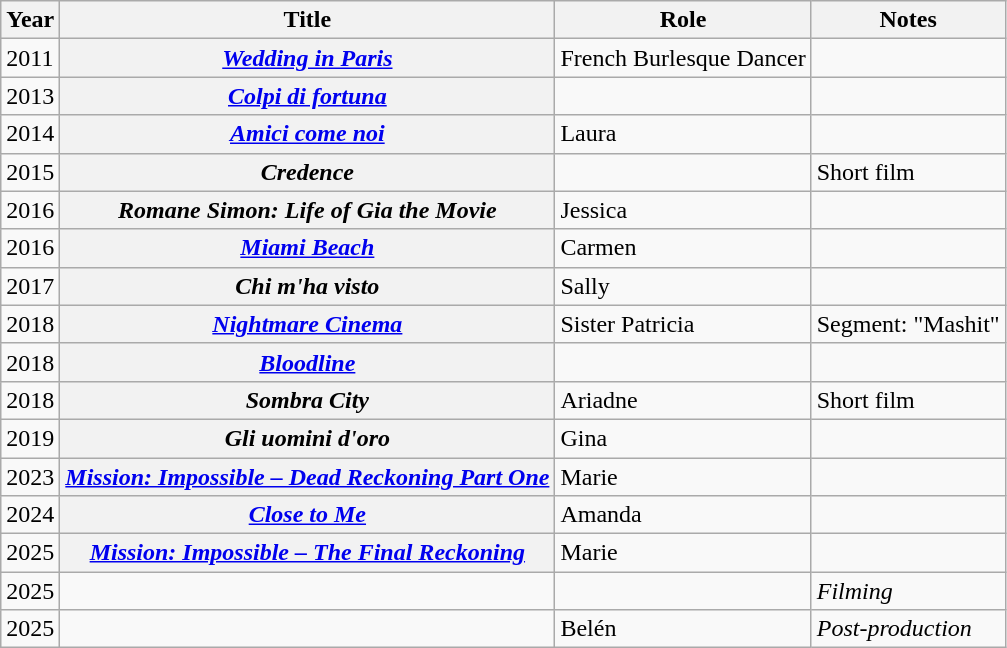<table class="wikitable plainrowheaders sortable" style="margin-right: 0;">
<tr>
<th scope="col">Year</th>
<th scope="col">Title</th>
<th scope="col">Role</th>
<th scope="col" class="unsortable">Notes</th>
</tr>
<tr>
<td>2011</td>
<th scope="row"><em><a href='#'>Wedding in Paris</a></em></th>
<td>French Burlesque Dancer</td>
<td></td>
</tr>
<tr>
<td>2013</td>
<th scope="row"><em><a href='#'>Colpi di fortuna</a></em></th>
<td></td>
<td></td>
</tr>
<tr>
<td>2014</td>
<th scope="row"><em><a href='#'>Amici come noi</a></em></th>
<td>Laura</td>
<td></td>
</tr>
<tr>
<td>2015</td>
<th scope="row"><em>Credence</em></th>
<td></td>
<td>Short film</td>
</tr>
<tr>
<td>2016</td>
<th scope="row"><em>Romane Simon: Life of Gia the Movie</em></th>
<td>Jessica</td>
<td></td>
</tr>
<tr>
<td>2016</td>
<th scope="row"><em><a href='#'>Miami Beach</a></em></th>
<td>Carmen</td>
<td></td>
</tr>
<tr>
<td>2017</td>
<th scope="row"><em>Chi m'ha visto</em></th>
<td>Sally</td>
<td></td>
</tr>
<tr>
<td>2018</td>
<th scope="row"><em><a href='#'>Nightmare Cinema</a></em></th>
<td>Sister Patricia</td>
<td>Segment: "Mashit"</td>
</tr>
<tr>
<td>2018</td>
<th scope="row"><em><a href='#'>Bloodline</a></em></th>
<td></td>
<td></td>
</tr>
<tr>
<td>2018</td>
<th scope="row"><em>Sombra City</em></th>
<td>Ariadne</td>
<td>Short film</td>
</tr>
<tr>
<td>2019</td>
<th scope="row"><em>Gli uomini d'oro</em></th>
<td>Gina</td>
<td></td>
</tr>
<tr>
<td>2023</td>
<th scope="row"><em><a href='#'>Mission: Impossible – Dead Reckoning Part One</a></em></th>
<td>Marie</td>
<td></td>
</tr>
<tr>
<td>2024</td>
<th scope="row"><em><a href='#'>Close to Me</a></em></th>
<td>Amanda</td>
<td></td>
</tr>
<tr>
<td>2025</td>
<th scope="row"><em><a href='#'>Mission: Impossible – The Final Reckoning</a></em></th>
<td>Marie</td>
<td></td>
</tr>
<tr>
<td>2025</td>
<td></td>
<td></td>
<td><em>Filming</em></td>
</tr>
<tr>
<td>2025</td>
<td></td>
<td>Belén</td>
<td><em>Post-production </em></td>
</tr>
</table>
